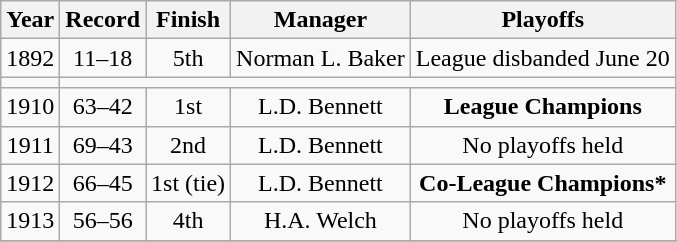<table class="wikitable">
<tr style="background: #F2F2F2;">
<th>Year</th>
<th>Record</th>
<th>Finish</th>
<th>Manager</th>
<th>Playoffs</th>
</tr>
<tr align=center>
<td>1892</td>
<td>11–18</td>
<td>5th</td>
<td>Norman L. Baker</td>
<td>League disbanded June 20</td>
</tr>
<tr align=center>
<td></td>
</tr>
<tr align=center>
<td>1910</td>
<td>63–42</td>
<td>1st</td>
<td>L.D. Bennett</td>
<td><strong>League Champions</strong></td>
</tr>
<tr align=center>
<td>1911</td>
<td>69–43</td>
<td>2nd</td>
<td>L.D. Bennett</td>
<td>No playoffs held</td>
</tr>
<tr align=center>
<td>1912</td>
<td>66–45</td>
<td>1st (tie)</td>
<td>L.D. Bennett</td>
<td><strong>Co-League Champions*</strong></td>
</tr>
<tr align=center>
<td>1913</td>
<td>56–56</td>
<td>4th</td>
<td>H.A. Welch</td>
<td>No playoffs held</td>
</tr>
<tr align=center>
</tr>
</table>
